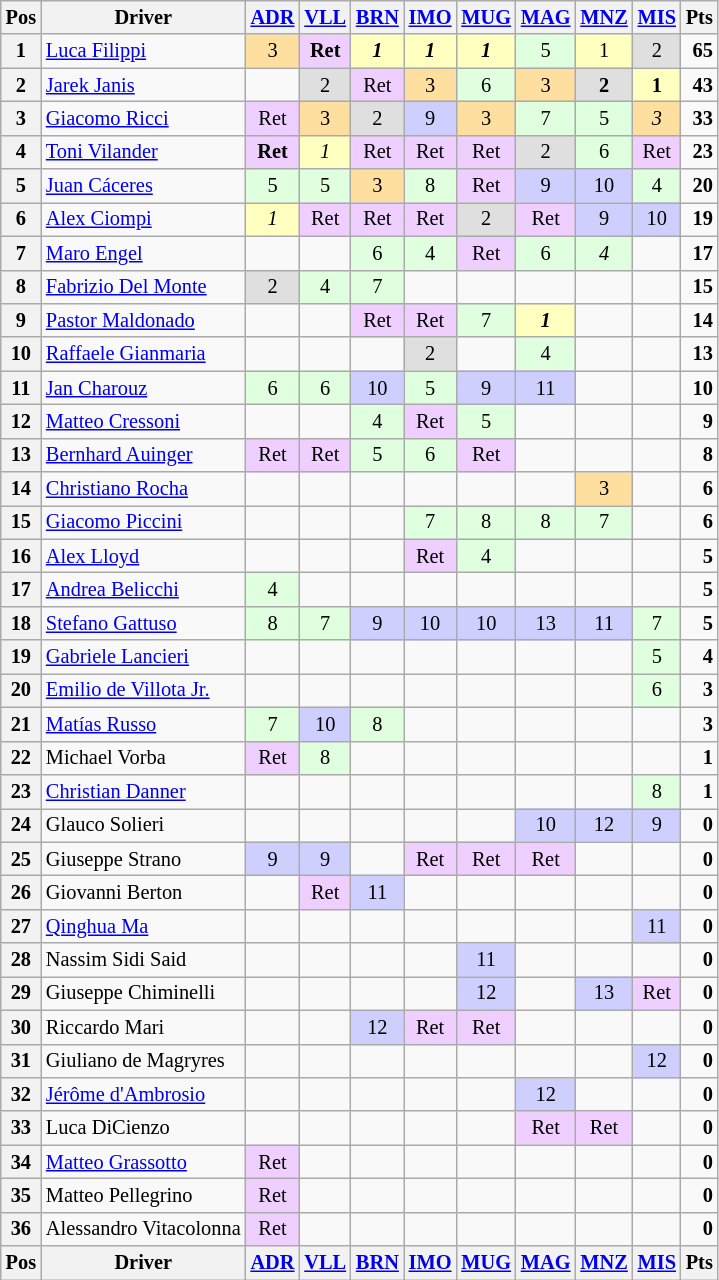<table class="wikitable" style="font-size: 85%; text-align: center;">
<tr Valign="top">
<th Valign=middle>Pos</th>
<th Valign=middle>Driver</th>
<th><a href='#'>ADR</a><br></th>
<th><a href='#'>VLL</a><br></th>
<th><a href='#'>BRN</a><br></th>
<th><a href='#'>IMO</a><br></th>
<th><a href='#'>MUG</a><br></th>
<th><a href='#'>MAG</a><br></th>
<th><a href='#'>MNZ</a><br></th>
<th><a href='#'>MIS</a><br></th>
<th Valign="middle">Pts</th>
</tr>
<tr>
<th>1</th>
<td align="left"> <a href='#'>Luca Filippi</a></td>
<td style="background:#ffdf9f;">3</td>
<td style="background:#efcfff;"><strong>Ret</strong></td>
<td style="background:#ffffbf;"><strong><em>1</em></strong></td>
<td style="background:#ffffbf;"><strong><em>1</em></strong></td>
<td style="background:#ffffbf;"><strong><em>1</em></strong></td>
<td style="background:#dfffdf;">5</td>
<td style="background:#ffffbf;">1</td>
<td style="background:#dfdfdf;">2</td>
<td align=right><strong>65</strong></td>
</tr>
<tr>
<th>2</th>
<td align="left"> <a href='#'>Jarek Janis</a></td>
<td></td>
<td style="background:#dfdfdf;">2</td>
<td style="background:#efcfff;">Ret</td>
<td style="background:#ffdf9f;">3</td>
<td style="background:#dfffdf;">6</td>
<td style="background:#ffdf9f;">3</td>
<td style="background:#dfdfdf;"><strong>2</strong></td>
<td style="background:#ffffbf;"><strong>1</strong></td>
<td align=right><strong>43</strong></td>
</tr>
<tr>
<th>3</th>
<td align="left"> <a href='#'>Giacomo Ricci</a></td>
<td style="background:#efcfff;">Ret</td>
<td style="background:#ffdf9f;">3</td>
<td style="background:#dfdfdf;">2</td>
<td style="background:#cfcfff;">9</td>
<td style="background:#ffdf9f;">3</td>
<td style="background:#dfffdf;">7</td>
<td style="background:#dfffdf;">5</td>
<td style="background:#ffdf9f;"><em>3</em></td>
<td align=right><strong>33</strong></td>
</tr>
<tr>
<th>4</th>
<td align="left"> <a href='#'>Toni Vilander</a></td>
<td style="background:#efcfff;"><strong>Ret</strong></td>
<td style="background:#ffffbf;"><em>1</em></td>
<td style="background:#efcfff;">Ret</td>
<td style="background:#efcfff;">Ret</td>
<td style="background:#efcfff;">Ret</td>
<td style="background:#dfdfdf;">2</td>
<td style="background:#dfffdf;">6</td>
<td style="background:#efcfff;">Ret</td>
<td align=right><strong>23</strong></td>
</tr>
<tr>
<th>5</th>
<td align="left"> <a href='#'>Juan Cáceres</a></td>
<td style="background:#dfffdf;">5</td>
<td style="background:#dfffdf;">5</td>
<td style="background:#ffdf9f;">3</td>
<td style="background:#dfffdf;">8</td>
<td style="background:#efcfff;">Ret</td>
<td style="background:#cfcfff;">9</td>
<td style="background:#cfcfff;">10</td>
<td style="background:#dfffdf;">4</td>
<td align=right><strong>20</strong></td>
</tr>
<tr>
<th>6</th>
<td align="left"> <a href='#'>Alex Ciompi</a></td>
<td style="background:#ffffbf;"><em>1</em></td>
<td style="background:#efcfff;">Ret</td>
<td style="background:#efcfff;">Ret</td>
<td style="background:#efcfff;">Ret</td>
<td style="background:#dfdfdf;">2</td>
<td style="background:#efcfff;">Ret</td>
<td style="background:#cfcfff;">9</td>
<td style="background:#cfcfff;">10</td>
<td align=right><strong>19</strong></td>
</tr>
<tr>
<th>7</th>
<td align="left"> <a href='#'>Maro Engel</a></td>
<td></td>
<td></td>
<td style="background:#dfffdf;">6</td>
<td style="background:#dfffdf;">4</td>
<td style="background:#efcfff;">Ret</td>
<td style="background:#dfffdf;">6</td>
<td style="background:#dfffdf;"><em>4</em></td>
<td></td>
<td align=right><strong>17</strong></td>
</tr>
<tr>
<th>8</th>
<td align="left"> <a href='#'>Fabrizio Del Monte</a></td>
<td style="background:#dfdfdf;">2</td>
<td style="background:#dfffdf;">4</td>
<td style="background:#dfffdf;">7</td>
<td></td>
<td></td>
<td></td>
<td></td>
<td></td>
<td align=right><strong>15</strong></td>
</tr>
<tr>
<th>9</th>
<td align="left"> <a href='#'>Pastor Maldonado</a></td>
<td></td>
<td></td>
<td style="background:#efcfff;">Ret</td>
<td style="background:#efcfff;">Ret</td>
<td style="background:#dfffdf;">7</td>
<td style="background:#ffffbf;"><strong><em>1</em></strong></td>
<td></td>
<td></td>
<td align=right><strong>14</strong></td>
</tr>
<tr>
<th>10</th>
<td align="left"> <a href='#'>Raffaele Gianmaria</a></td>
<td></td>
<td></td>
<td></td>
<td style="background:#dfdfdf;">2</td>
<td></td>
<td style="background:#dfffdf;">4</td>
<td></td>
<td></td>
<td align=right><strong>13</strong></td>
</tr>
<tr>
<th>11</th>
<td align="left"> <a href='#'>Jan Charouz</a></td>
<td style="background:#dfffdf;">6</td>
<td style="background:#dfffdf;">6</td>
<td style="background:#cfcfff;">10</td>
<td style="background:#dfffdf;">5</td>
<td style="background:#cfcfff;">9</td>
<td style="background:#cfcfff;">11</td>
<td></td>
<td></td>
<td align=right><strong>10</strong></td>
</tr>
<tr>
<th>12</th>
<td align="left"> <a href='#'>Matteo Cressoni</a></td>
<td></td>
<td></td>
<td style="background:#dfffdf;">4</td>
<td style="background:#efcfff;">Ret</td>
<td style="background:#dfffdf;">5</td>
<td></td>
<td></td>
<td></td>
<td align=right><strong>9</strong></td>
</tr>
<tr>
<th>13</th>
<td align="left"> <a href='#'>Bernhard Auinger</a></td>
<td style="background:#efcfff;">Ret</td>
<td style="background:#efcfff;">Ret</td>
<td style="background:#dfffdf;">5</td>
<td style="background:#dfffdf;">6</td>
<td style="background:#efcfff;">Ret</td>
<td></td>
<td></td>
<td></td>
<td align=right><strong>8</strong></td>
</tr>
<tr>
<th>14</th>
<td align="left"> <a href='#'>Christiano Rocha</a></td>
<td></td>
<td></td>
<td></td>
<td></td>
<td></td>
<td></td>
<td style="background:#ffdf9f;">3</td>
<td></td>
<td align=right><strong>6</strong></td>
</tr>
<tr>
<th>15</th>
<td align="left"> <a href='#'>Giacomo Piccini</a></td>
<td></td>
<td></td>
<td></td>
<td style="background:#dfffdf;">7</td>
<td style="background:#dfffdf;">8</td>
<td style="background:#dfffdf;">8</td>
<td style="background:#dfffdf;">7</td>
<td></td>
<td align=right><strong>6</strong></td>
</tr>
<tr>
<th>16</th>
<td align="left"> <a href='#'>Alex Lloyd</a></td>
<td></td>
<td></td>
<td></td>
<td style="background:#efcfff;">Ret</td>
<td style="background:#dfffdf;">4</td>
<td></td>
<td></td>
<td></td>
<td align=right><strong>5</strong></td>
</tr>
<tr>
<th>17</th>
<td align="left"> <a href='#'>Andrea Belicchi</a></td>
<td style="background:#dfffdf;">4</td>
<td></td>
<td></td>
<td></td>
<td></td>
<td></td>
<td></td>
<td></td>
<td align=right><strong>5</strong></td>
</tr>
<tr>
<th>18</th>
<td align="left"> <a href='#'>Stefano Gattuso</a></td>
<td style="background:#dfffdf;">8</td>
<td style="background:#dfffdf;">7</td>
<td style="background:#cfcfff;">9</td>
<td style="background:#cfcfff;">10</td>
<td style="background:#cfcfff;">10</td>
<td style="background:#cfcfff;">13</td>
<td style="background:#cfcfff;">11</td>
<td style="background:#dfffdf;">7</td>
<td align=right><strong>5</strong></td>
</tr>
<tr>
<th>19</th>
<td align="left"> <a href='#'>Gabriele Lancieri</a></td>
<td></td>
<td></td>
<td></td>
<td></td>
<td></td>
<td></td>
<td></td>
<td style="background:#dfffdf;">5</td>
<td align=right><strong>4</strong></td>
</tr>
<tr>
<th>20</th>
<td align="left"> <a href='#'>Emilio de Villota Jr.</a></td>
<td></td>
<td></td>
<td></td>
<td></td>
<td></td>
<td></td>
<td></td>
<td style="background:#dfffdf;">6</td>
<td align=right><strong>3</strong></td>
</tr>
<tr>
<th>21</th>
<td align="left"> <a href='#'>Matías Russo</a></td>
<td style="background:#dfffdf;">7</td>
<td style="background:#cfcfff;">10</td>
<td style="background:#dfffdf;">8</td>
<td></td>
<td></td>
<td></td>
<td></td>
<td></td>
<td align=right><strong>3</strong></td>
</tr>
<tr>
<th>22</th>
<td align="left"> Michael Vorba</td>
<td style="background:#efcfff;">Ret</td>
<td style="background:#dfffdf;">8</td>
<td></td>
<td></td>
<td></td>
<td></td>
<td></td>
<td></td>
<td align=right><strong>1</strong></td>
</tr>
<tr>
<th>23</th>
<td align="left"> <a href='#'>Christian Danner</a></td>
<td></td>
<td></td>
<td></td>
<td></td>
<td></td>
<td></td>
<td></td>
<td style="background:#dfffdf;">8</td>
<td align=right><strong>1</strong></td>
</tr>
<tr>
<th>24</th>
<td align="left"> Glauco Solieri</td>
<td></td>
<td></td>
<td></td>
<td></td>
<td></td>
<td style="background:#cfcfff;">10</td>
<td style="background:#cfcfff;">12</td>
<td style="background:#cfcfff;">9</td>
<td align=right><strong>0</strong></td>
</tr>
<tr>
<th>25</th>
<td align="left"> Giuseppe Strano</td>
<td style="background:#cfcfff;">9</td>
<td style="background:#cfcfff;">9</td>
<td></td>
<td style="background:#efcfff;">Ret</td>
<td style="background:#efcfff;">Ret</td>
<td style="background:#efcfff;">Ret</td>
<td></td>
<td></td>
<td align=right><strong>0</strong></td>
</tr>
<tr>
<th>26</th>
<td align="left"> Giovanni Berton</td>
<td></td>
<td style="background:#efcfff;">Ret</td>
<td style="background:#cfcfff;">11</td>
<td></td>
<td></td>
<td></td>
<td></td>
<td></td>
<td align=right><strong>0</strong></td>
</tr>
<tr>
<th>27</th>
<td align="left"> <a href='#'>Qinghua Ma</a></td>
<td></td>
<td></td>
<td></td>
<td></td>
<td></td>
<td></td>
<td></td>
<td style="background:#cfcfff;">11</td>
<td align=right><strong>0</strong></td>
</tr>
<tr>
<th>28</th>
<td align="left"> Nassim Sidi Said</td>
<td></td>
<td></td>
<td></td>
<td></td>
<td style="background:#cfcfff;">11</td>
<td></td>
<td></td>
<td></td>
<td align=right><strong>0</strong></td>
</tr>
<tr>
<th>29</th>
<td align="left"> Giuseppe Chiminelli</td>
<td></td>
<td></td>
<td></td>
<td></td>
<td style="background:#cfcfff;">12</td>
<td></td>
<td style="background:#cfcfff;">13</td>
<td style="background:#efcfff;">Ret</td>
<td align=right><strong>0</strong></td>
</tr>
<tr>
<th>30</th>
<td align="left"> Riccardo Mari</td>
<td></td>
<td></td>
<td style="background:#cfcfff;">12</td>
<td style="background:#efcfff;">Ret</td>
<td style="background:#efcfff;">Ret</td>
<td></td>
<td></td>
<td></td>
<td align=right><strong>0</strong></td>
</tr>
<tr>
<th>31</th>
<td align="left"> Giuliano de Magryres</td>
<td></td>
<td></td>
<td></td>
<td></td>
<td></td>
<td></td>
<td></td>
<td style="background:#cfcfff;">12</td>
<td align=right><strong>0</strong></td>
</tr>
<tr>
<th>32</th>
<td align="left"> <a href='#'>Jérôme d'Ambrosio</a></td>
<td></td>
<td></td>
<td></td>
<td></td>
<td></td>
<td style="background:#cfcfff;">12</td>
<td></td>
<td></td>
<td align=right><strong>0</strong></td>
</tr>
<tr>
<th>33</th>
<td align="left"> Luca DiCienzo</td>
<td></td>
<td></td>
<td></td>
<td></td>
<td></td>
<td style="background:#efcfff;">Ret</td>
<td style="background:#efcfff;">Ret</td>
<td></td>
<td align=right><strong>0</strong></td>
</tr>
<tr>
<th>34</th>
<td align="left"> <a href='#'>Matteo Grassotto</a></td>
<td style="background:#efcfff;">Ret</td>
<td></td>
<td></td>
<td></td>
<td></td>
<td></td>
<td></td>
<td></td>
<td align=right><strong>0</strong></td>
</tr>
<tr>
<th>35</th>
<td align="left"> Matteo Pellegrino</td>
<td style="background:#efcfff;">Ret</td>
<td></td>
<td></td>
<td></td>
<td></td>
<td></td>
<td></td>
<td></td>
<td align=right><strong>0</strong></td>
</tr>
<tr>
<th>36</th>
<td align="left" nowrap> Alessandro Vitacolonna</td>
<td style="background:#efcfff;">Ret</td>
<td></td>
<td></td>
<td></td>
<td></td>
<td></td>
<td></td>
<td></td>
<td align=right><strong>0</strong></td>
</tr>
<tr style="background:#f9f9f9" Valign="top">
<th Valign=middle>Pos</th>
<th Valign=middle>Driver</th>
<th><a href='#'>ADR</a><br></th>
<th><a href='#'>VLL</a><br></th>
<th><a href='#'>BRN</a><br></th>
<th><a href='#'>IMO</a><br></th>
<th><a href='#'>MUG</a><br></th>
<th><a href='#'>MAG</a><br></th>
<th><a href='#'>MNZ</a><br></th>
<th><a href='#'>MIS</a><br></th>
<th Valign="middle">Pts</th>
</tr>
</table>
